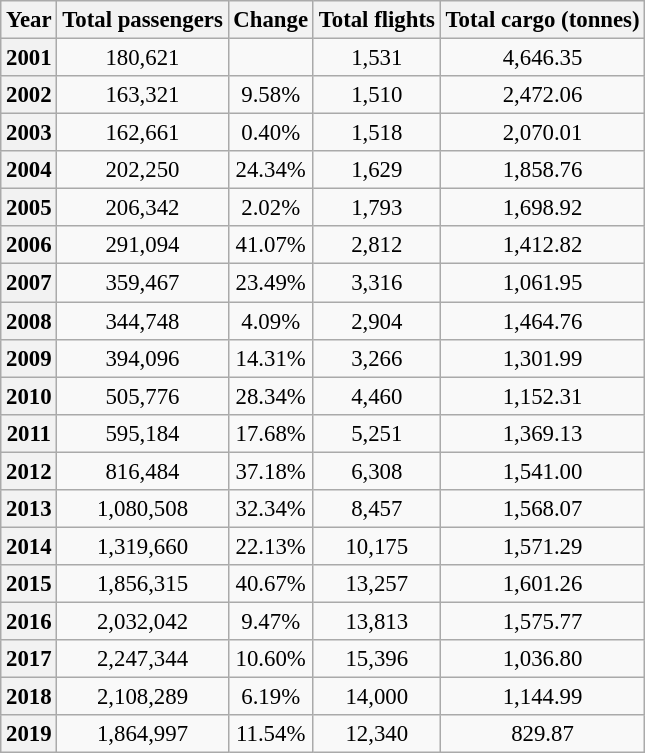<table class="wikitable" style="text-align: center; font-size:95%">
<tr>
<th>Year</th>
<th>Total passengers</th>
<th>Change</th>
<th>Total flights</th>
<th>Total cargo (tonnes)</th>
</tr>
<tr>
<th>2001</th>
<td>180,621</td>
<td></td>
<td>1,531</td>
<td>4,646.35</td>
</tr>
<tr>
<th>2002</th>
<td>163,321</td>
<td> 9.58%</td>
<td>1,510</td>
<td>2,472.06</td>
</tr>
<tr>
<th>2003</th>
<td>162,661</td>
<td> 0.40%</td>
<td>1,518</td>
<td>2,070.01</td>
</tr>
<tr>
<th>2004</th>
<td>202,250</td>
<td> 24.34%</td>
<td>1,629</td>
<td>1,858.76</td>
</tr>
<tr>
<th>2005</th>
<td>206,342</td>
<td> 2.02%</td>
<td>1,793</td>
<td>1,698.92</td>
</tr>
<tr>
<th>2006</th>
<td>291,094</td>
<td> 41.07%</td>
<td>2,812</td>
<td>1,412.82</td>
</tr>
<tr>
<th>2007</th>
<td>359,467</td>
<td> 23.49%</td>
<td>3,316</td>
<td>1,061.95</td>
</tr>
<tr>
<th>2008</th>
<td>344,748</td>
<td> 4.09%</td>
<td>2,904</td>
<td>1,464.76</td>
</tr>
<tr>
<th>2009</th>
<td>394,096</td>
<td> 14.31%</td>
<td>3,266</td>
<td>1,301.99</td>
</tr>
<tr>
<th>2010</th>
<td>505,776</td>
<td> 28.34%</td>
<td>4,460</td>
<td>1,152.31</td>
</tr>
<tr>
<th>2011</th>
<td>595,184</td>
<td> 17.68%</td>
<td>5,251</td>
<td>1,369.13</td>
</tr>
<tr>
<th>2012</th>
<td>816,484</td>
<td> 37.18%</td>
<td>6,308</td>
<td>1,541.00</td>
</tr>
<tr>
<th>2013</th>
<td>1,080,508</td>
<td> 32.34%</td>
<td>8,457</td>
<td>1,568.07</td>
</tr>
<tr>
<th>2014</th>
<td>1,319,660</td>
<td> 22.13%</td>
<td>10,175</td>
<td>1,571.29</td>
</tr>
<tr>
<th>2015</th>
<td>1,856,315</td>
<td> 40.67%</td>
<td>13,257</td>
<td>1,601.26</td>
</tr>
<tr>
<th>2016</th>
<td>2,032,042</td>
<td> 9.47%</td>
<td>13,813</td>
<td>1,575.77</td>
</tr>
<tr>
<th>2017</th>
<td>2,247,344</td>
<td> 10.60%</td>
<td>15,396</td>
<td>1,036.80</td>
</tr>
<tr>
<th>2018</th>
<td>2,108,289</td>
<td> 6.19%</td>
<td>14,000</td>
<td>1,144.99</td>
</tr>
<tr>
<th>2019</th>
<td>1,864,997</td>
<td> 11.54%</td>
<td>12,340</td>
<td>829.87</td>
</tr>
</table>
